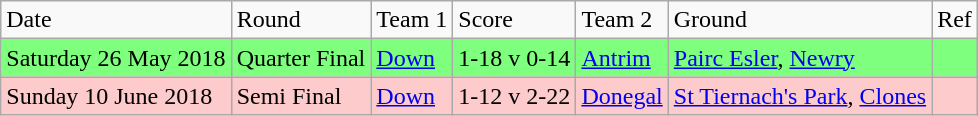<table class="wikitable">
<tr>
<td>Date</td>
<td>Round</td>
<td>Team 1</td>
<td>Score</td>
<td>Team 2</td>
<td>Ground</td>
<td>Ref</td>
</tr>
<tr style="background:#7eff7e;">
<td>Saturday 26 May 2018</td>
<td>Quarter Final</td>
<td><a href='#'>Down</a></td>
<td>1-18 v 0-14</td>
<td><a href='#'>Antrim</a></td>
<td><a href='#'>Pairc Esler</a>, <a href='#'>Newry</a></td>
<td></td>
</tr>
<tr style="background:#fdcbcb;">
<td>Sunday 10 June 2018</td>
<td>Semi Final</td>
<td><a href='#'>Down</a></td>
<td>1-12 v 2-22</td>
<td><a href='#'>Donegal</a></td>
<td><a href='#'>St Tiernach's Park</a>, <a href='#'>Clones</a></td>
<td></td>
</tr>
</table>
